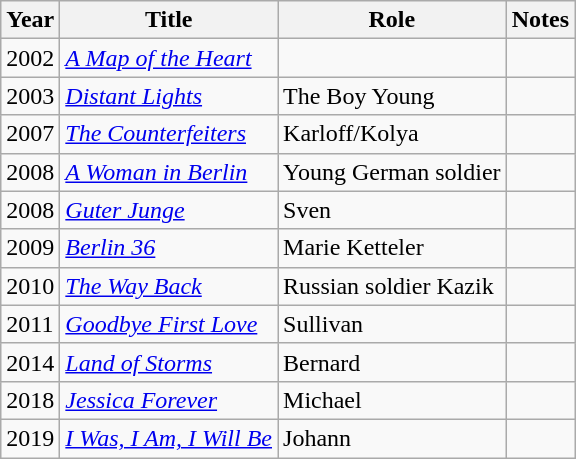<table class="wikitable sortable">
<tr>
<th>Year</th>
<th>Title</th>
<th>Role</th>
<th class="unsortable">Notes</th>
</tr>
<tr>
<td>2002</td>
<td><em><a href='#'>A Map of the Heart</a></em></td>
<td></td>
<td></td>
</tr>
<tr>
<td>2003</td>
<td><em><a href='#'>Distant Lights</a></em></td>
<td>The Boy Young</td>
<td></td>
</tr>
<tr>
<td>2007</td>
<td><em><a href='#'>The Counterfeiters</a></em></td>
<td>Karloff/Kolya</td>
<td></td>
</tr>
<tr>
<td>2008</td>
<td><em><a href='#'>A Woman in Berlin</a></em></td>
<td>Young German soldier</td>
<td></td>
</tr>
<tr>
<td>2008</td>
<td><em><a href='#'>Guter Junge</a></em></td>
<td>Sven</td>
<td></td>
</tr>
<tr>
<td>2009</td>
<td><em><a href='#'>Berlin 36</a></em></td>
<td>Marie Ketteler</td>
<td></td>
</tr>
<tr>
<td>2010</td>
<td><em><a href='#'>The Way Back</a></em></td>
<td>Russian soldier Kazik</td>
<td></td>
</tr>
<tr>
<td>2011</td>
<td><em><a href='#'>Goodbye First Love</a></em></td>
<td>Sullivan</td>
<td></td>
</tr>
<tr>
<td>2014</td>
<td><em><a href='#'>Land of Storms</a></em></td>
<td>Bernard</td>
<td></td>
</tr>
<tr>
<td>2018</td>
<td><em><a href='#'>Jessica Forever</a></em></td>
<td>Michael</td>
<td></td>
</tr>
<tr>
<td>2019</td>
<td><em><a href='#'>I Was, I Am, I Will Be</a></em></td>
<td>Johann</td>
<td></td>
</tr>
</table>
